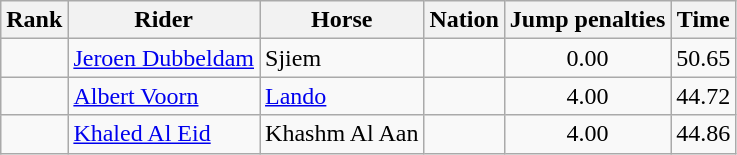<table class="wikitable sortable" style="text-align:center">
<tr>
<th>Rank</th>
<th>Rider</th>
<th>Horse</th>
<th>Nation</th>
<th>Jump penalties</th>
<th>Time</th>
</tr>
<tr>
<td></td>
<td align="left"><a href='#'>Jeroen Dubbeldam</a></td>
<td align=left>Sjiem</td>
<td align=left></td>
<td>0.00</td>
<td>50.65</td>
</tr>
<tr>
<td></td>
<td align="left"><a href='#'>Albert Voorn</a></td>
<td align=left><a href='#'>Lando</a></td>
<td align=left></td>
<td>4.00</td>
<td>44.72</td>
</tr>
<tr>
<td></td>
<td align="left"><a href='#'>Khaled Al Eid</a></td>
<td align=left>Khashm Al Aan</td>
<td align=left></td>
<td>4.00</td>
<td>44.86</td>
</tr>
</table>
